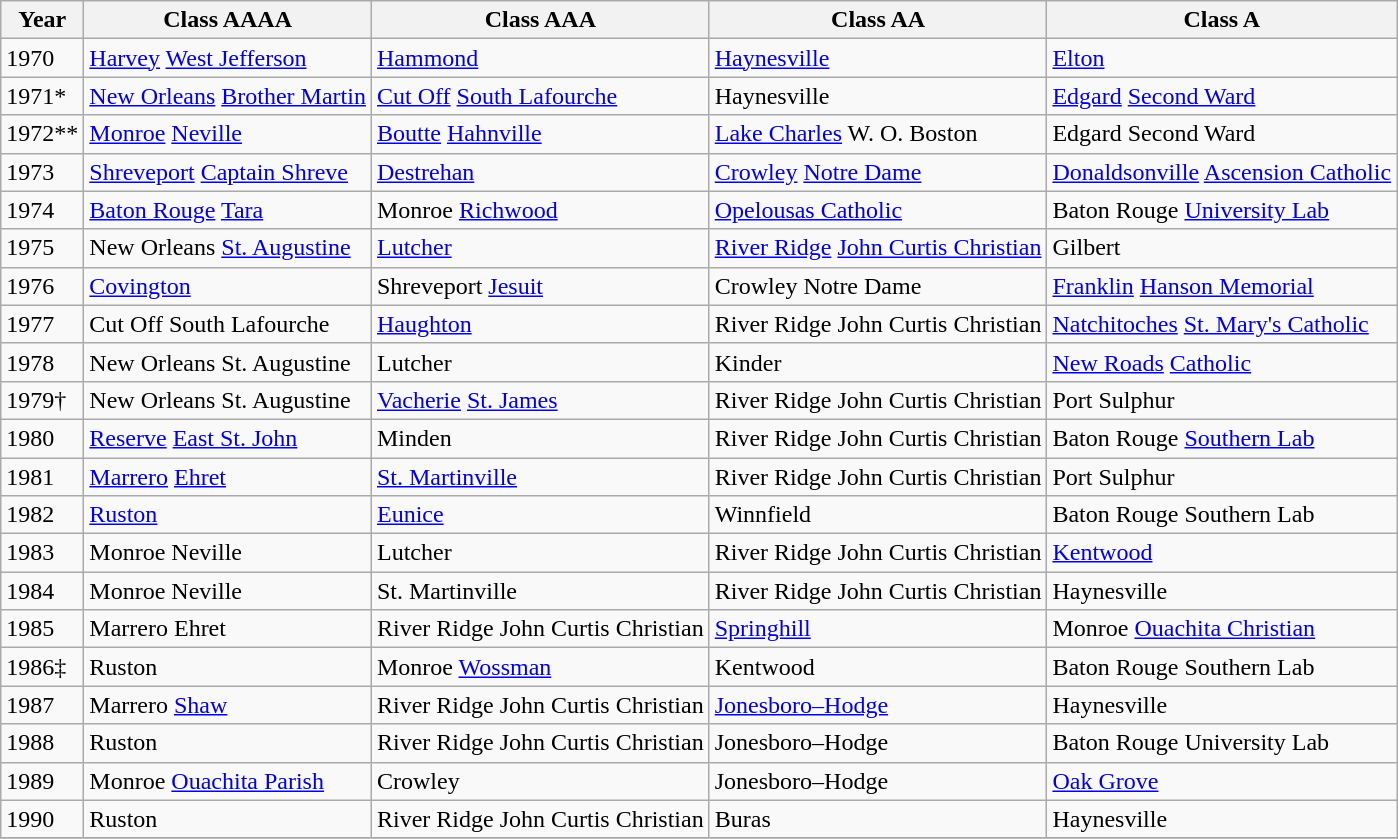<table class="wikitable sortable">
<tr>
<th>Year</th>
<th>Class AAAA</th>
<th>Class AAA</th>
<th>Class AA</th>
<th>Class A</th>
</tr>
<tr>
<td>1970</td>
<td><a href='#'>Harvey</a> <a href='#'>West Jefferson</a></td>
<td><a href='#'>Hammond</a></td>
<td><a href='#'>Haynesville</a></td>
<td><a href='#'>Elton</a></td>
</tr>
<tr>
<td>1971*</td>
<td><a href='#'>New Orleans</a> <a href='#'>Brother Martin</a></td>
<td><a href='#'>Cut Off</a> <a href='#'>South Lafourche</a></td>
<td>Haynesville</td>
<td><a href='#'>Edgard</a> <a href='#'>Second Ward</a></td>
</tr>
<tr>
<td>1972**</td>
<td><a href='#'>Monroe</a> <a href='#'>Neville</a></td>
<td><a href='#'>Boutte</a> <a href='#'>Hahnville</a></td>
<td><a href='#'>Lake Charles</a> W. O. Boston</td>
<td>Edgard Second Ward</td>
</tr>
<tr>
<td>1973</td>
<td><a href='#'>Shreveport</a> <a href='#'>Captain Shreve</a></td>
<td><a href='#'>Destrehan</a></td>
<td><a href='#'>Crowley</a> <a href='#'>Notre Dame</a></td>
<td><a href='#'>Donaldsonville</a> <a href='#'>Ascension Catholic</a></td>
</tr>
<tr>
<td>1974</td>
<td><a href='#'>Baton Rouge</a> <a href='#'>Tara</a></td>
<td>Monroe <a href='#'>Richwood</a></td>
<td><a href='#'>Opelousas Catholic</a></td>
<td>Baton Rouge <a href='#'>University Lab</a></td>
</tr>
<tr>
<td>1975</td>
<td>New Orleans <a href='#'>St. Augustine</a></td>
<td><a href='#'>Lutcher</a></td>
<td><a href='#'>River Ridge</a> <a href='#'>John Curtis Christian</a></td>
<td>Gilbert</td>
</tr>
<tr>
<td>1976</td>
<td><a href='#'>Covington</a></td>
<td>Shreveport <a href='#'>Jesuit</a></td>
<td>Crowley Notre Dame</td>
<td><a href='#'>Franklin</a> <a href='#'>Hanson Memorial</a></td>
</tr>
<tr>
<td>1977</td>
<td>Cut Off South Lafourche</td>
<td><a href='#'>Haughton</a></td>
<td>River Ridge John Curtis Christian</td>
<td><a href='#'>Natchitoches</a> <a href='#'>St. Mary's Catholic</a></td>
</tr>
<tr>
<td>1978</td>
<td>New Orleans St. Augustine</td>
<td>Lutcher</td>
<td>Kinder</td>
<td><a href='#'>New Roads</a> <a href='#'>Catholic</a></td>
</tr>
<tr>
<td>1979†</td>
<td>New Orleans St. Augustine</td>
<td><a href='#'>Vacherie</a> <a href='#'>St. James</a></td>
<td>River Ridge John Curtis Christian</td>
<td>Port Sulphur</td>
</tr>
<tr>
<td>1980</td>
<td><a href='#'>Reserve</a> <a href='#'>East St. John</a></td>
<td>Minden</td>
<td>River Ridge John Curtis Christian</td>
<td>Baton Rouge <a href='#'>Southern Lab</a></td>
</tr>
<tr>
<td>1981</td>
<td><a href='#'>Marrero</a> <a href='#'>Ehret</a></td>
<td><a href='#'>St. Martinville</a></td>
<td>River Ridge John Curtis Christian</td>
<td>Port Sulphur</td>
</tr>
<tr>
<td>1982</td>
<td><a href='#'>Ruston</a></td>
<td><a href='#'>Eunice</a></td>
<td>Winnfield</td>
<td>Baton Rouge Southern Lab</td>
</tr>
<tr>
<td>1983</td>
<td>Monroe Neville</td>
<td>Lutcher</td>
<td>River Ridge John Curtis Christian</td>
<td><a href='#'>Kentwood</a></td>
</tr>
<tr>
<td>1984</td>
<td>Monroe Neville</td>
<td>St. Martinville</td>
<td>River Ridge John Curtis Christian</td>
<td>Haynesville</td>
</tr>
<tr>
<td>1985</td>
<td>Marrero Ehret</td>
<td>River Ridge John Curtis Christian</td>
<td><a href='#'>Springhill</a></td>
<td>Monroe <a href='#'>Ouachita Christian</a></td>
</tr>
<tr>
<td>1986‡</td>
<td>Ruston</td>
<td>Monroe <a href='#'>Wossman</a></td>
<td>Kentwood</td>
<td>Baton Rouge Southern Lab</td>
</tr>
<tr>
<td>1987</td>
<td>Marrero <a href='#'>Shaw</a></td>
<td>River Ridge John Curtis Christian</td>
<td><a href='#'>Jonesboro–Hodge</a></td>
<td>Haynesville</td>
</tr>
<tr>
<td>1988</td>
<td>Ruston</td>
<td>River Ridge John Curtis Christian</td>
<td>Jonesboro–Hodge</td>
<td>Baton Rouge University Lab</td>
</tr>
<tr>
<td>1989</td>
<td>Monroe <a href='#'>Ouachita Parish</a></td>
<td>Crowley</td>
<td>Jonesboro–Hodge</td>
<td><a href='#'>Oak Grove</a></td>
</tr>
<tr>
<td>1990</td>
<td>Ruston</td>
<td>River Ridge John Curtis Christian</td>
<td>Buras</td>
<td>Haynesville</td>
</tr>
<tr>
</tr>
</table>
